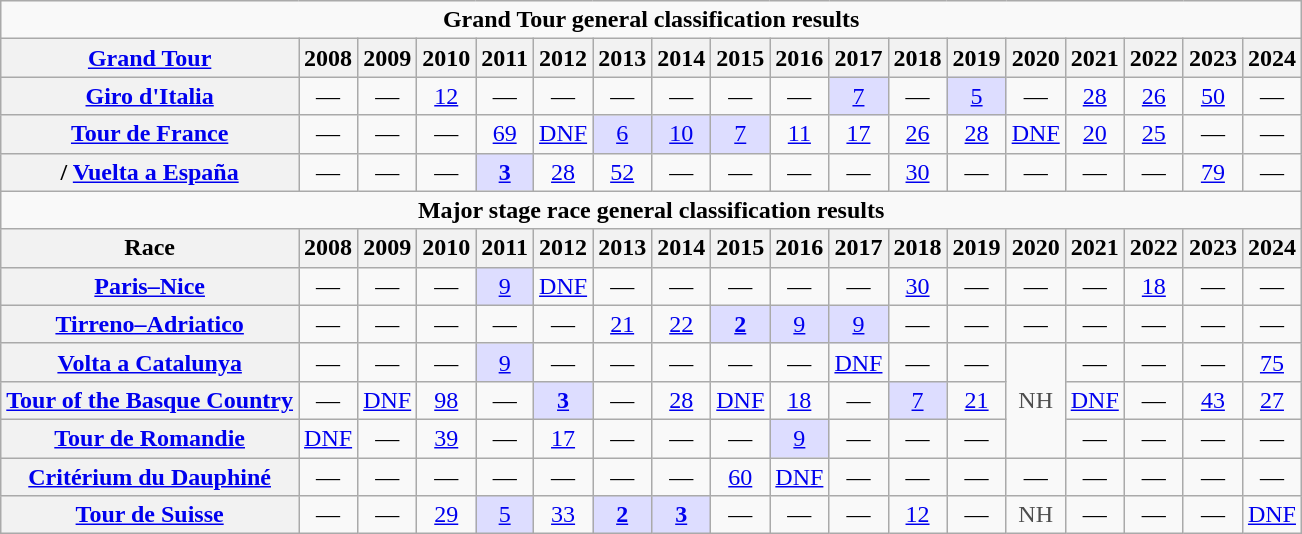<table class="wikitable plainrowheaders">
<tr>
<td colspan=18 align="center"><strong>Grand Tour general classification results</strong></td>
</tr>
<tr>
<th scope="col"><a href='#'>Grand Tour</a></th>
<th scope="col">2008</th>
<th scope="col">2009</th>
<th scope="col">2010</th>
<th scope="col">2011</th>
<th scope="col">2012</th>
<th scope="col">2013</th>
<th scope="col">2014</th>
<th scope="col">2015</th>
<th scope="col">2016</th>
<th scope="col">2017</th>
<th scope="col">2018</th>
<th scope="col">2019</th>
<th scope="col">2020</th>
<th scope="col">2021</th>
<th scope="col">2022</th>
<th scope="col">2023</th>
<th scope="col">2024</th>
</tr>
<tr style="text-align:center;">
<th scope="row"> <a href='#'>Giro d'Italia</a></th>
<td>—</td>
<td>—</td>
<td><a href='#'>12</a></td>
<td>—</td>
<td>—</td>
<td>—</td>
<td>—</td>
<td>—</td>
<td>—</td>
<td style="background:#ddf;"><a href='#'>7</a></td>
<td>—</td>
<td style="background:#ddf;"><a href='#'>5</a></td>
<td>—</td>
<td><a href='#'>28</a></td>
<td><a href='#'>26</a></td>
<td><a href='#'>50</a></td>
<td>—</td>
</tr>
<tr style="text-align:center;">
<th scope="row"> <a href='#'>Tour de France</a></th>
<td>—</td>
<td>—</td>
<td>—</td>
<td><a href='#'>69</a></td>
<td><a href='#'>DNF</a></td>
<td style="background:#ddf;"><a href='#'>6</a></td>
<td style="background:#ddf;"><a href='#'>10</a></td>
<td style="background:#ddf;"><a href='#'>7</a></td>
<td><a href='#'>11</a></td>
<td><a href='#'>17</a></td>
<td><a href='#'>26</a></td>
<td><a href='#'>28</a></td>
<td><a href='#'>DNF</a></td>
<td><a href='#'>20</a></td>
<td><a href='#'>25</a></td>
<td>—</td>
<td>—</td>
</tr>
<tr style="text-align:center;">
<th scope="row">/ <a href='#'>Vuelta a España</a></th>
<td>—</td>
<td>—</td>
<td>—</td>
<td style="background:#ddf;"><a href='#'><strong>3</strong></a></td>
<td><a href='#'>28</a></td>
<td><a href='#'>52</a></td>
<td>—</td>
<td>—</td>
<td>—</td>
<td>—</td>
<td><a href='#'>30</a></td>
<td>—</td>
<td>—</td>
<td>—</td>
<td>—</td>
<td><a href='#'>79</a></td>
<td>—</td>
</tr>
<tr>
<td colspan=18 align="center"><strong>Major stage race general classification results</strong></td>
</tr>
<tr>
<th scope="col">Race</th>
<th scope="col">2008</th>
<th scope="col">2009</th>
<th scope="col">2010</th>
<th scope="col">2011</th>
<th scope="col">2012</th>
<th scope="col">2013</th>
<th scope="col">2014</th>
<th scope="col">2015</th>
<th scope="col">2016</th>
<th scope="col">2017</th>
<th scope="col">2018</th>
<th scope="col">2019</th>
<th scope="col">2020</th>
<th scope="col">2021</th>
<th scope="col">2022</th>
<th scope="col">2023</th>
<th scope="col">2024</th>
</tr>
<tr style="text-align:center;">
<th scope="row"> <a href='#'>Paris–Nice</a></th>
<td>—</td>
<td>—</td>
<td>—</td>
<td style="background:#ddf;"><a href='#'>9</a></td>
<td><a href='#'>DNF</a></td>
<td>—</td>
<td>—</td>
<td>—</td>
<td>—</td>
<td>—</td>
<td><a href='#'>30</a></td>
<td>—</td>
<td>—</td>
<td>—</td>
<td><a href='#'>18</a></td>
<td>—</td>
<td>—</td>
</tr>
<tr style="text-align:center;">
<th scope="row"> <a href='#'>Tirreno–Adriatico</a></th>
<td>—</td>
<td>—</td>
<td>—</td>
<td>—</td>
<td>—</td>
<td><a href='#'>21</a></td>
<td><a href='#'>22</a></td>
<td style="background:#ddf;"><a href='#'><strong>2</strong></a></td>
<td style="background:#ddf;"><a href='#'>9</a></td>
<td style="background:#ddf;"><a href='#'>9</a></td>
<td>—</td>
<td>—</td>
<td>—</td>
<td>—</td>
<td>—</td>
<td>—</td>
<td>—</td>
</tr>
<tr style="text-align:center;">
<th scope="row"> <a href='#'>Volta a Catalunya</a></th>
<td>—</td>
<td>—</td>
<td>—</td>
<td style="background:#ddf;"><a href='#'>9</a></td>
<td>—</td>
<td>—</td>
<td>—</td>
<td>—</td>
<td>—</td>
<td><a href='#'>DNF</a></td>
<td>—</td>
<td>—</td>
<td style="color:#4d4d4d;" rowspan=3>NH</td>
<td>—</td>
<td>—</td>
<td>—</td>
<td><a href='#'>75</a></td>
</tr>
<tr style="text-align:center;">
<th scope="row"> <a href='#'>Tour of the Basque Country</a></th>
<td>—</td>
<td><a href='#'>DNF</a></td>
<td><a href='#'>98</a></td>
<td>—</td>
<td style="background:#ddf;"><a href='#'><strong>3</strong></a></td>
<td>—</td>
<td><a href='#'>28</a></td>
<td><a href='#'>DNF</a></td>
<td><a href='#'>18</a></td>
<td>—</td>
<td style="background:#ddf;"><a href='#'>7</a></td>
<td><a href='#'>21</a></td>
<td><a href='#'>DNF</a></td>
<td>—</td>
<td><a href='#'>43</a></td>
<td><a href='#'>27</a></td>
</tr>
<tr style="text-align:center;">
<th scope="row"> <a href='#'>Tour de Romandie</a></th>
<td><a href='#'>DNF</a></td>
<td>—</td>
<td><a href='#'>39</a></td>
<td>—</td>
<td><a href='#'>17</a></td>
<td>—</td>
<td>—</td>
<td>—</td>
<td style="background:#ddf;"><a href='#'>9</a></td>
<td>—</td>
<td>—</td>
<td>—</td>
<td>—</td>
<td>—</td>
<td>—</td>
<td>—</td>
</tr>
<tr style="text-align:center;">
<th scope="row"> <a href='#'>Critérium du Dauphiné</a></th>
<td>—</td>
<td>—</td>
<td>—</td>
<td>—</td>
<td>—</td>
<td>—</td>
<td>—</td>
<td><a href='#'>60</a></td>
<td><a href='#'>DNF</a></td>
<td>—</td>
<td>—</td>
<td>—</td>
<td>—</td>
<td>—</td>
<td>—</td>
<td>—</td>
<td>—</td>
</tr>
<tr style="text-align:center;">
<th scope="row"> <a href='#'>Tour de Suisse</a></th>
<td>—</td>
<td>—</td>
<td><a href='#'>29</a></td>
<td style="background:#ddf;"><a href='#'>5</a></td>
<td><a href='#'>33</a></td>
<td style="background:#ddf;"><a href='#'><strong>2</strong></a></td>
<td style="background:#ddf;"><a href='#'><strong>3</strong></a></td>
<td>—</td>
<td>—</td>
<td>—</td>
<td><a href='#'>12</a></td>
<td>—</td>
<td style="color:#4d4d4d;">NH</td>
<td>—</td>
<td>—</td>
<td>—</td>
<td><a href='#'>DNF</a></td>
</tr>
</table>
